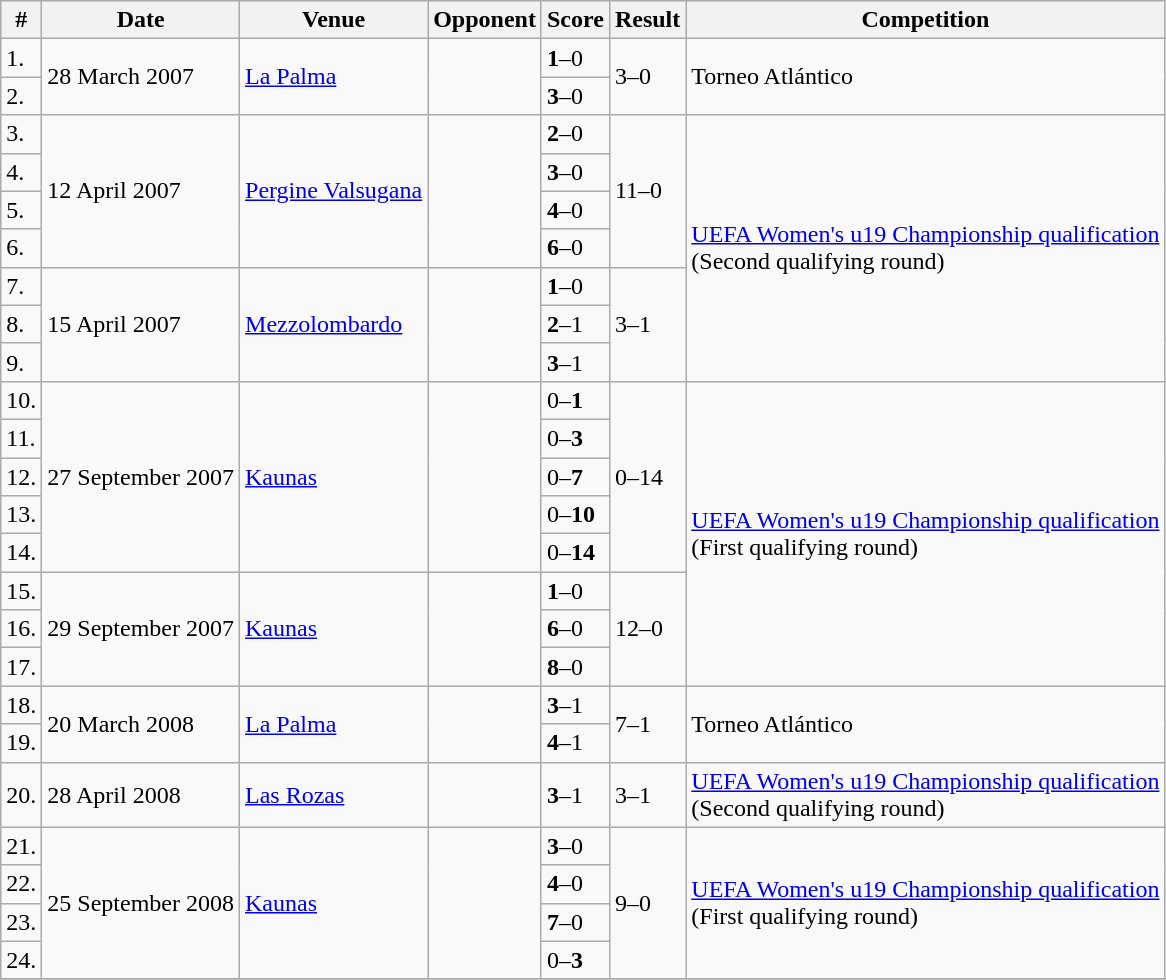<table class="wikitable collapsible collapsed">
<tr>
<th>#</th>
<th>Date</th>
<th>Venue</th>
<th>Opponent</th>
<th>Score</th>
<th>Result</th>
<th>Competition</th>
</tr>
<tr>
<td>1.</td>
<td rowspan=2>28 March 2007</td>
<td rowspan=2><a href='#'>La Palma</a></td>
<td rowspan=2></td>
<td><strong>1</strong>–0</td>
<td rowspan=2>3–0</td>
<td rowspan=2>Torneo Atlántico</td>
</tr>
<tr>
<td>2.</td>
<td><strong>3</strong>–0</td>
</tr>
<tr>
<td>3.</td>
<td rowspan=4>12 April 2007</td>
<td rowspan=4><a href='#'>Pergine Valsugana</a></td>
<td rowspan=4></td>
<td><strong>2</strong>–0</td>
<td rowspan=4>11–0</td>
<td rowspan=7><a href='#'>UEFA Women's u19 Championship qualification</a> <br> (Second qualifying round)</td>
</tr>
<tr>
<td>4.</td>
<td><strong>3</strong>–0</td>
</tr>
<tr>
<td>5.</td>
<td><strong>4</strong>–0</td>
</tr>
<tr>
<td>6.</td>
<td><strong>6</strong>–0</td>
</tr>
<tr>
<td>7.</td>
<td rowspan=3>15 April 2007</td>
<td rowspan=3><a href='#'>Mezzolombardo</a></td>
<td rowspan=3></td>
<td><strong>1</strong>–0</td>
<td rowspan=3>3–1</td>
</tr>
<tr>
<td>8.</td>
<td><strong>2</strong>–1</td>
</tr>
<tr>
<td>9.</td>
<td><strong>3</strong>–1</td>
</tr>
<tr>
<td>10.</td>
<td rowspan=5>27 September 2007</td>
<td rowspan=5><a href='#'>Kaunas</a></td>
<td rowspan=5></td>
<td>0–<strong>1</strong></td>
<td rowspan=5>0–14</td>
<td rowspan=8><a href='#'>UEFA Women's u19 Championship qualification</a> <br> (First qualifying round)</td>
</tr>
<tr>
<td>11.</td>
<td>0–<strong>3</strong></td>
</tr>
<tr>
<td>12.</td>
<td>0–<strong>7</strong></td>
</tr>
<tr>
<td>13.</td>
<td>0–<strong>10</strong></td>
</tr>
<tr>
<td>14.</td>
<td>0–<strong>14</strong></td>
</tr>
<tr>
<td>15.</td>
<td rowspan=3>29 September 2007</td>
<td rowspan=3><a href='#'>Kaunas</a></td>
<td rowspan=3></td>
<td><strong>1</strong>–0</td>
<td rowspan=3>12–0</td>
</tr>
<tr>
<td>16.</td>
<td><strong>6</strong>–0</td>
</tr>
<tr>
<td>17.</td>
<td><strong>8</strong>–0</td>
</tr>
<tr>
<td>18.</td>
<td rowspan=2>20 March 2008</td>
<td rowspan=2><a href='#'>La Palma</a></td>
<td rowspan=2></td>
<td><strong>3</strong>–1</td>
<td rowspan=2>7–1</td>
<td rowspan=2>Torneo Atlántico</td>
</tr>
<tr>
<td>19.</td>
<td><strong>4</strong>–1</td>
</tr>
<tr>
<td>20.</td>
<td>28 April 2008</td>
<td><a href='#'>Las Rozas</a></td>
<td></td>
<td><strong>3</strong>–1</td>
<td>3–1</td>
<td><a href='#'>UEFA Women's u19 Championship qualification</a> <br> (Second qualifying round)</td>
</tr>
<tr>
<td>21.</td>
<td rowspan=4>25 September 2008</td>
<td rowspan=4><a href='#'>Kaunas</a></td>
<td rowspan=4></td>
<td><strong>3</strong>–0</td>
<td rowspan=4>9–0</td>
<td rowspan=4><a href='#'>UEFA Women's u19 Championship qualification</a> <br> (First qualifying round)</td>
</tr>
<tr>
<td>22.</td>
<td><strong>4</strong>–0</td>
</tr>
<tr>
<td>23.</td>
<td><strong>7</strong>–0</td>
</tr>
<tr>
<td>24.</td>
<td>0–<strong>3</strong></td>
</tr>
<tr>
</tr>
</table>
